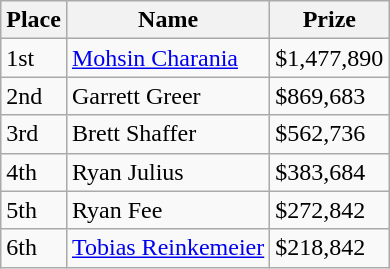<table class="wikitable">
<tr>
<th>Place</th>
<th>Name</th>
<th>Prize</th>
</tr>
<tr>
<td>1st</td>
<td> <a href='#'>Mohsin Charania</a></td>
<td>$1,477,890</td>
</tr>
<tr>
<td>2nd</td>
<td> Garrett Greer</td>
<td>$869,683</td>
</tr>
<tr>
<td>3rd</td>
<td> Brett Shaffer</td>
<td>$562,736</td>
</tr>
<tr>
<td>4th</td>
<td> Ryan Julius</td>
<td>$383,684</td>
</tr>
<tr>
<td>5th</td>
<td> Ryan Fee</td>
<td>$272,842</td>
</tr>
<tr>
<td>6th</td>
<td> <a href='#'>Tobias Reinkemeier</a></td>
<td>$218,842</td>
</tr>
</table>
